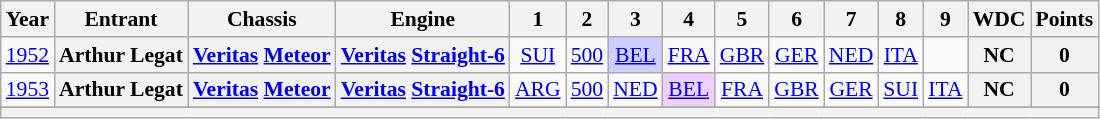<table class="wikitable" style="text-align:center; font-size:90%">
<tr>
<th>Year</th>
<th>Entrant</th>
<th>Chassis</th>
<th>Engine</th>
<th>1</th>
<th>2</th>
<th>3</th>
<th>4</th>
<th>5</th>
<th>6</th>
<th>7</th>
<th>8</th>
<th>9</th>
<th>WDC</th>
<th>Points</th>
</tr>
<tr>
<td><a href='#'>1952</a></td>
<th>Arthur Legat</th>
<th><a href='#'>Veritas</a> <a href='#'>Meteor</a></th>
<th><a href='#'>Veritas</a> <a href='#'>Straight-6</a></th>
<td><a href='#'>SUI</a></td>
<td><a href='#'>500</a></td>
<td style="background:#CFCFFF;"><a href='#'>BEL</a><br></td>
<td><a href='#'>FRA</a></td>
<td><a href='#'>GBR</a></td>
<td><a href='#'>GER</a></td>
<td><a href='#'>NED</a></td>
<td><a href='#'>ITA</a></td>
<td></td>
<th>NC</th>
<th>0</th>
</tr>
<tr>
<td><a href='#'>1953</a></td>
<th>Arthur Legat</th>
<th><a href='#'>Veritas</a> <a href='#'>Meteor</a></th>
<th><a href='#'>Veritas</a> <a href='#'>Straight-6</a></th>
<td><a href='#'>ARG</a></td>
<td><a href='#'>500</a></td>
<td><a href='#'>NED</a></td>
<td style="background:#EFCFFF;"><a href='#'>BEL</a><br></td>
<td><a href='#'>FRA</a></td>
<td><a href='#'>GBR</a></td>
<td><a href='#'>GER</a></td>
<td><a href='#'>SUI</a></td>
<td><a href='#'>ITA</a></td>
<th>NC</th>
<th>0</th>
</tr>
<tr>
</tr>
<tr>
<th colspan="15"></th>
</tr>
</table>
